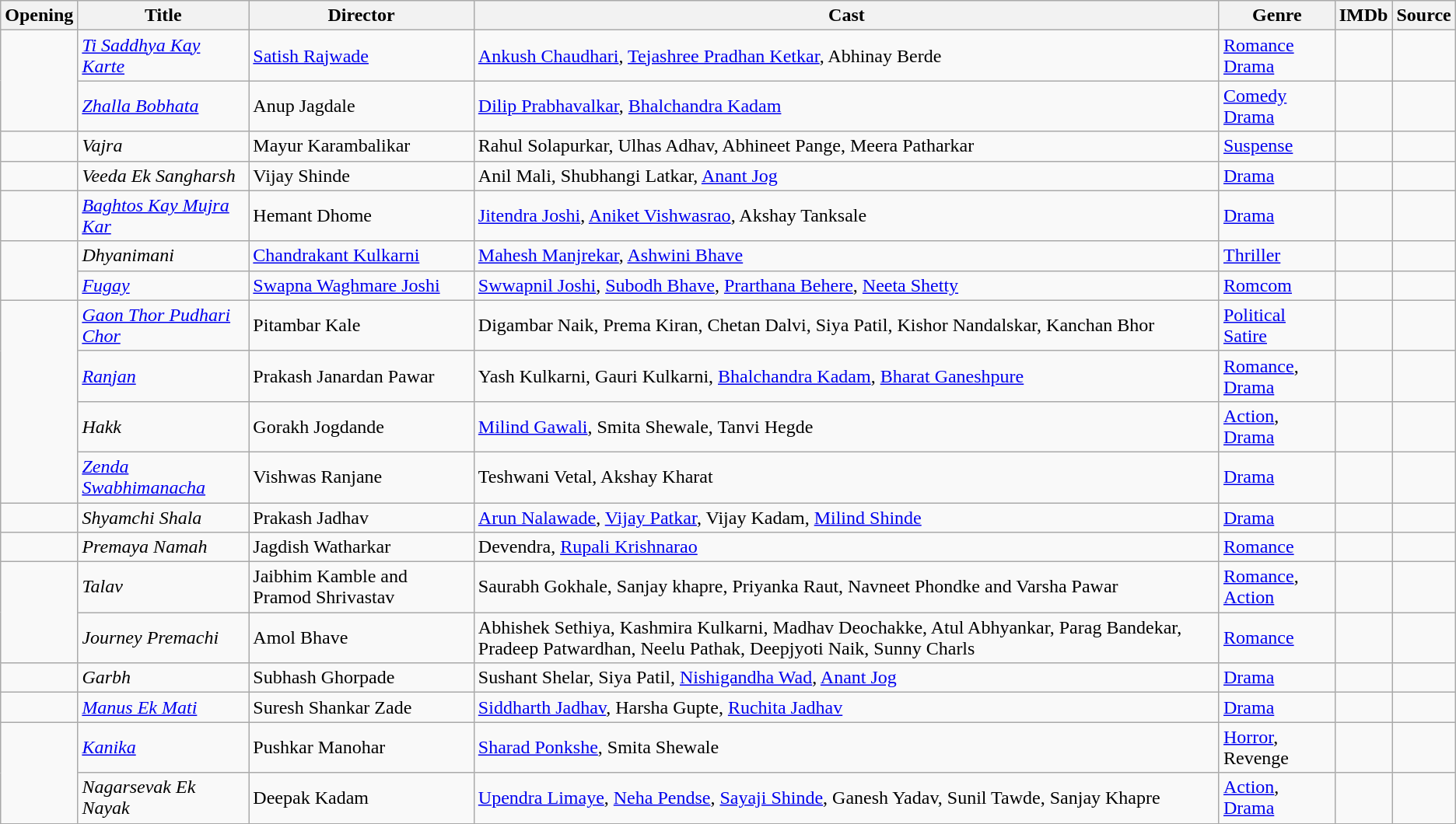<table class="wikitable sortable">
<tr>
<th>Opening</th>
<th>Title</th>
<th>Director</th>
<th>Cast</th>
<th>Genre</th>
<th>IMDb</th>
<th>Source</th>
</tr>
<tr>
<td rowspan=2></td>
<td><em><a href='#'>Ti Saddhya Kay Karte</a></em></td>
<td><a href='#'>Satish Rajwade</a></td>
<td><a href='#'>Ankush Chaudhari</a>, <a href='#'>Tejashree Pradhan Ketkar</a>, Abhinay Berde</td>
<td><a href='#'>Romance</a> <a href='#'>Drama</a></td>
<td></td>
<td></td>
</tr>
<tr>
<td><em><a href='#'>Zhalla Bobhata</a></em></td>
<td>Anup Jagdale</td>
<td><a href='#'>Dilip Prabhavalkar</a>, <a href='#'>Bhalchandra Kadam</a></td>
<td><a href='#'>Comedy</a> <a href='#'>Drama</a></td>
<td></td>
<td></td>
</tr>
<tr>
<td></td>
<td><em>Vajra</em></td>
<td>Mayur Karambalikar</td>
<td>Rahul Solapurkar, Ulhas Adhav, Abhineet Pange, Meera Patharkar</td>
<td><a href='#'>Suspense</a></td>
<td></td>
<td></td>
</tr>
<tr>
<td></td>
<td><em>Veeda Ek Sangharsh</em></td>
<td>Vijay Shinde</td>
<td>Anil Mali, Shubhangi Latkar, <a href='#'>Anant Jog</a></td>
<td><a href='#'>Drama</a></td>
<td></td>
<td></td>
</tr>
<tr>
<td></td>
<td><em><a href='#'>Baghtos Kay Mujra Kar</a></em></td>
<td>Hemant Dhome</td>
<td><a href='#'>Jitendra Joshi</a>, <a href='#'>Aniket Vishwasrao</a>, Akshay Tanksale</td>
<td><a href='#'>Drama</a></td>
<td></td>
<td></td>
</tr>
<tr>
<td rowspan=2></td>
<td><em>Dhyanimani</em></td>
<td><a href='#'>Chandrakant Kulkarni</a></td>
<td><a href='#'>Mahesh Manjrekar</a>, <a href='#'>Ashwini Bhave</a></td>
<td><a href='#'>Thriller</a></td>
<td></td>
<td></td>
</tr>
<tr>
<td><em><a href='#'>Fugay</a></em></td>
<td><a href='#'>Swapna Waghmare Joshi</a></td>
<td><a href='#'>Swwapnil Joshi</a>, <a href='#'>Subodh Bhave</a>, <a href='#'>Prarthana Behere</a>, <a href='#'>Neeta Shetty</a></td>
<td><a href='#'>Romcom</a></td>
<td></td>
<td></td>
</tr>
<tr>
<td rowspan=4></td>
<td><em><a href='#'>Gaon Thor Pudhari Chor</a></em></td>
<td>Pitambar Kale</td>
<td>Digambar Naik, Prema Kiran, Chetan Dalvi, Siya Patil, Kishor Nandalskar, Kanchan Bhor</td>
<td><a href='#'>Political Satire</a></td>
<td></td>
<td></td>
</tr>
<tr>
<td><em><a href='#'>Ranjan</a></em></td>
<td>Prakash Janardan Pawar</td>
<td>Yash Kulkarni, Gauri Kulkarni, <a href='#'>Bhalchandra Kadam</a>, <a href='#'>Bharat Ganeshpure</a></td>
<td><a href='#'>Romance</a>, <a href='#'>Drama</a></td>
<td></td>
<td></td>
</tr>
<tr>
<td><em>Hakk</em></td>
<td>Gorakh Jogdande</td>
<td><a href='#'>Milind Gawali</a>, Smita Shewale, Tanvi Hegde</td>
<td><a href='#'>Action</a>, <a href='#'>Drama</a></td>
<td></td>
<td></td>
</tr>
<tr>
<td><em><a href='#'>Zenda Swabhimanacha</a></em></td>
<td>Vishwas Ranjane</td>
<td>Teshwani Vetal, Akshay Kharat</td>
<td><a href='#'>Drama</a></td>
<td></td>
<td></td>
</tr>
<tr>
<td></td>
<td><em>Shyamchi Shala</em></td>
<td>Prakash Jadhav</td>
<td><a href='#'>Arun Nalawade</a>, <a href='#'>Vijay Patkar</a>, Vijay Kadam, <a href='#'>Milind Shinde</a></td>
<td><a href='#'>Drama</a></td>
<td></td>
<td></td>
</tr>
<tr>
<td></td>
<td><em>Premaya Namah</em></td>
<td>Jagdish Watharkar</td>
<td>Devendra, <a href='#'>Rupali Krishnarao</a></td>
<td><a href='#'>Romance</a></td>
<td></td>
<td></td>
</tr>
<tr>
<td rowspan=2></td>
<td><em>Talav</em></td>
<td>Jaibhim Kamble and Pramod Shrivastav</td>
<td>Saurabh Gokhale, Sanjay khapre, Priyanka Raut, Navneet Phondke and Varsha Pawar</td>
<td><a href='#'>Romance</a>, <a href='#'>Action</a></td>
<td></td>
<td></td>
</tr>
<tr>
<td><em>Journey Premachi</em></td>
<td>Amol Bhave</td>
<td>Abhishek Sethiya, Kashmira Kulkarni, Madhav Deochakke, Atul Abhyankar, Parag Bandekar, Pradeep Patwardhan, Neelu Pathak, Deepjyoti Naik, Sunny Charls</td>
<td><a href='#'>Romance</a></td>
<td></td>
<td></td>
</tr>
<tr>
<td></td>
<td><em>Garbh</em></td>
<td>Subhash Ghorpade</td>
<td>Sushant Shelar, Siya Patil, <a href='#'>Nishigandha Wad</a>, <a href='#'>Anant Jog</a></td>
<td><a href='#'>Drama</a></td>
<td></td>
<td></td>
</tr>
<tr>
<td></td>
<td><em><a href='#'>Manus Ek Mati</a></em></td>
<td>Suresh Shankar Zade</td>
<td><a href='#'>Siddharth Jadhav</a>, Harsha Gupte, <a href='#'>Ruchita Jadhav</a></td>
<td><a href='#'>Drama</a></td>
<td></td>
<td></td>
</tr>
<tr>
<td rowspan=2></td>
<td><em><a href='#'>Kanika</a></em></td>
<td>Pushkar Manohar</td>
<td><a href='#'>Sharad Ponkshe</a>, Smita Shewale</td>
<td><a href='#'>Horror</a>, Revenge</td>
<td></td>
<td></td>
</tr>
<tr>
<td><em>Nagarsevak Ek Nayak</em></td>
<td>Deepak Kadam</td>
<td><a href='#'>Upendra Limaye</a>, <a href='#'>Neha Pendse</a>, <a href='#'>Sayaji Shinde</a>, Ganesh Yadav, Sunil Tawde, Sanjay Khapre</td>
<td><a href='#'>Action</a>, <a href='#'>Drama</a></td>
<td></td>
<td></td>
</tr>
<tr>
</tr>
</table>
